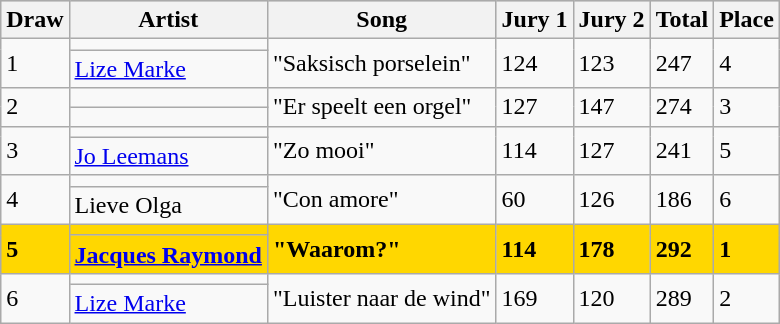<table class="sortable wikitable" style="margin: 1em auto 1em auto">
<tr bgcolor="#CCCCCC">
<th>Draw</th>
<th>Artist</th>
<th>Song</th>
<th>Jury 1</th>
<th>Jury 2</th>
<th>Total</th>
<th>Place</th>
</tr>
<tr>
<td rowspan="2">1</td>
<td></td>
<td rowspan="2">"Saksisch porselein"</td>
<td rowspan="2">124</td>
<td rowspan="2">123</td>
<td rowspan="2">247</td>
<td rowspan="2">4</td>
</tr>
<tr>
<td><a href='#'>Lize Marke</a></td>
</tr>
<tr>
<td rowspan="2">2</td>
<td></td>
<td rowspan="2">"Er speelt een orgel"</td>
<td rowspan="2">127</td>
<td rowspan="2">147</td>
<td rowspan="2">274</td>
<td rowspan="2">3</td>
</tr>
<tr>
<td></td>
</tr>
<tr>
<td rowspan="2">3</td>
<td></td>
<td rowspan="2">"Zo mooi"</td>
<td rowspan="2">114</td>
<td rowspan="2">127</td>
<td rowspan="2">241</td>
<td rowspan="2">5</td>
</tr>
<tr>
<td><a href='#'>Jo Leemans</a></td>
</tr>
<tr>
<td rowspan="2">4</td>
<td></td>
<td rowspan="2">"Con amore"</td>
<td rowspan="2">60</td>
<td rowspan="2">126</td>
<td rowspan="2">186</td>
<td rowspan="2">6</td>
</tr>
<tr>
<td>Lieve Olga</td>
</tr>
<tr style="background:gold;font-weight:bold;">
<td rowspan="2">5</td>
<td></td>
<td rowspan="2">"Waarom?"</td>
<td rowspan="2">114</td>
<td rowspan="2">178</td>
<td rowspan="2">292</td>
<td rowspan="2">1</td>
</tr>
<tr style="background:gold;font-weight:bold;">
<td><a href='#'>Jacques Raymond</a></td>
</tr>
<tr>
<td rowspan="2">6</td>
<td></td>
<td rowspan="2">"Luister naar de wind"</td>
<td rowspan="2">169</td>
<td rowspan="2">120</td>
<td rowspan="2">289</td>
<td rowspan="2">2</td>
</tr>
<tr>
<td><a href='#'>Lize Marke</a></td>
</tr>
</table>
